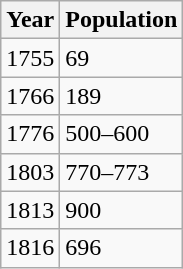<table class="wikitable">
<tr>
<th>Year</th>
<th>Population</th>
</tr>
<tr>
<td>1755</td>
<td>69</td>
</tr>
<tr>
<td>1766</td>
<td>189</td>
</tr>
<tr>
<td>1776</td>
<td>500–600</td>
</tr>
<tr>
<td>1803</td>
<td>770–773</td>
</tr>
<tr>
<td>1813</td>
<td>900</td>
</tr>
<tr>
<td>1816</td>
<td>696</td>
</tr>
</table>
